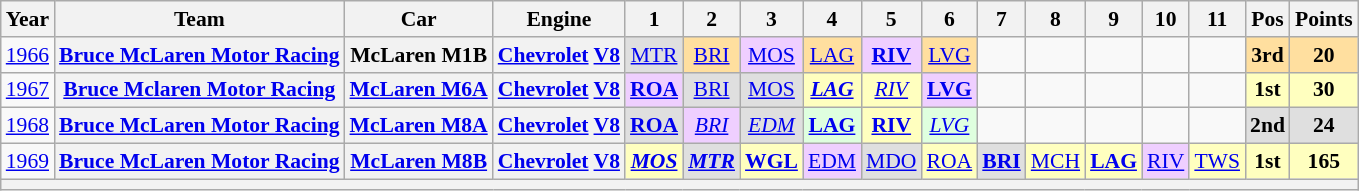<table class="wikitable" style="text-align:center; font-size:90%">
<tr>
<th>Year</th>
<th>Team</th>
<th>Car</th>
<th>Engine</th>
<th>1</th>
<th>2</th>
<th>3</th>
<th>4</th>
<th>5</th>
<th>6</th>
<th>7</th>
<th>8</th>
<th>9</th>
<th>10</th>
<th>11</th>
<th>Pos</th>
<th>Points</th>
</tr>
<tr>
<td><a href='#'>1966</a></td>
<th><a href='#'>Bruce McLaren Motor Racing</a></th>
<th>McLaren M1B</th>
<th><a href='#'>Chevrolet</a> <a href='#'>V8</a></th>
<td style="background:#DFDFDF;"><a href='#'>MTR</a><br></td>
<td style="background:#FFDF9F;"><a href='#'>BRI</a><br></td>
<td style="background:#EFCFFF;"><a href='#'>MOS</a><br></td>
<td style="background:#FFDF9F;"><a href='#'>LAG</a><br></td>
<td style="background:#EFCFFF;"><strong><a href='#'>RIV</a></strong><br></td>
<td style="background:#FFDF9F;"><a href='#'>LVG</a><br></td>
<td></td>
<td></td>
<td></td>
<td></td>
<td></td>
<th style="background:#FFDF9F;">3rd</th>
<th style="background:#FFDF9F;">20</th>
</tr>
<tr>
<td><a href='#'>1967</a></td>
<th><a href='#'>Bruce Mclaren Motor Racing</a></th>
<th><a href='#'>McLaren M6A</a></th>
<th><a href='#'>Chevrolet</a> <a href='#'>V8</a></th>
<td style="background:#EFCFFF;"><strong><a href='#'>ROA</a></strong><br></td>
<td style="background:#DFDFDF;"><a href='#'>BRI</a><br></td>
<td style="background:#DFDFDF;"><a href='#'>MOS</a><br></td>
<td style="background:#FFFFBF;"><strong><em><a href='#'>LAG</a></em></strong><br></td>
<td style="background:#FFFFBF;"><em><a href='#'>RIV</a></em><br></td>
<td style="background:#EFCFFF;"><strong><a href='#'>LVG</a></strong><br></td>
<td></td>
<td></td>
<td></td>
<td></td>
<td></td>
<th style="background:#FFFFBF;">1st</th>
<th style="background:#FFFFBF;">30</th>
</tr>
<tr>
<td><a href='#'>1968</a></td>
<th><a href='#'>Bruce McLaren Motor Racing</a></th>
<th><a href='#'>McLaren M8A</a></th>
<th><a href='#'>Chevrolet</a> <a href='#'>V8</a></th>
<td style="background:#DFDFDF;"><strong><a href='#'>ROA</a></strong><br></td>
<td style="background:#EFCFFF;"><em><a href='#'>BRI</a></em><br></td>
<td style="background:#DFDFDF;"><em><a href='#'>EDM</a></em><br></td>
<td style="background:#DFFFDF;"><strong><a href='#'>LAG</a></strong><br></td>
<td style="background:#FFFFBF;"><strong><a href='#'>RIV</a></strong><br></td>
<td style="background:#DFFFDF;"><em><a href='#'>LVG</a></em><br></td>
<td></td>
<td></td>
<td></td>
<td></td>
<td></td>
<th style="background:#DFDFDF;">2nd</th>
<th style="background:#DFDFDF;">24</th>
</tr>
<tr>
<td><a href='#'>1969</a></td>
<th><a href='#'>Bruce McLaren Motor Racing</a></th>
<th><a href='#'>McLaren M8B</a></th>
<th><a href='#'>Chevrolet</a> <a href='#'>V8</a></th>
<td style="background:#FFFFBF;"><strong><em><a href='#'>MOS</a></em></strong><br></td>
<td style="background:#DFDFDF;"><strong><em><a href='#'>MTR</a></em></strong><br></td>
<td style="background:#FFFFBF;"><strong><a href='#'>WGL</a></strong><br></td>
<td style="background:#EFCFFF;"><a href='#'>EDM</a><br></td>
<td style="background:#DFDFDF;"><a href='#'>MDO</a><br></td>
<td style="background:#FFFFBF;"><a href='#'>ROA</a><br></td>
<td style="background:#DFDFDF;"><strong><a href='#'>BRI</a></strong><br></td>
<td style="background:#FFFFBF;"><a href='#'>MCH</a><br></td>
<td style="background:#FFFFBF;"><strong><a href='#'>LAG</a></strong><br></td>
<td style="background:#EFCFFF;"><a href='#'>RIV</a><br></td>
<td style="background:#FFFFBF;"><a href='#'>TWS</a><br></td>
<th style="background:#FFFFBF;">1st</th>
<th style="background:#FFFFBF;">165</th>
</tr>
<tr>
<th colspan="17"></th>
</tr>
</table>
